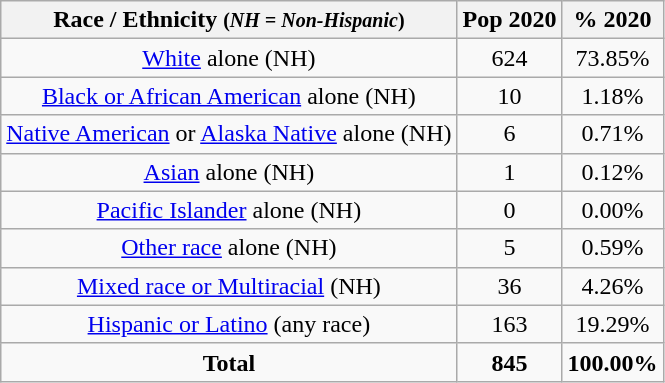<table class="wikitable" style="text-align:center;">
<tr>
<th>Race / Ethnicity <small>(<em>NH = Non-Hispanic</em>)</small></th>
<th>Pop 2020</th>
<th>% 2020</th>
</tr>
<tr>
<td><a href='#'>White</a> alone (NH)</td>
<td>624</td>
<td>73.85%</td>
</tr>
<tr>
<td><a href='#'>Black or African American</a> alone (NH)</td>
<td>10</td>
<td>1.18%</td>
</tr>
<tr>
<td><a href='#'>Native American</a> or <a href='#'>Alaska Native</a> alone (NH)</td>
<td>6</td>
<td>0.71%</td>
</tr>
<tr>
<td><a href='#'>Asian</a> alone (NH)</td>
<td>1</td>
<td>0.12%</td>
</tr>
<tr>
<td><a href='#'>Pacific Islander</a> alone (NH)</td>
<td>0</td>
<td>0.00%</td>
</tr>
<tr>
<td><a href='#'>Other race</a> alone (NH)</td>
<td>5</td>
<td>0.59%</td>
</tr>
<tr>
<td><a href='#'>Mixed race or Multiracial</a> (NH)</td>
<td>36</td>
<td>4.26%</td>
</tr>
<tr>
<td><a href='#'>Hispanic or Latino</a> (any race)</td>
<td>163</td>
<td>19.29%</td>
</tr>
<tr>
<td><strong>Total</strong></td>
<td><strong>845</strong></td>
<td><strong>100.00%</strong></td>
</tr>
</table>
